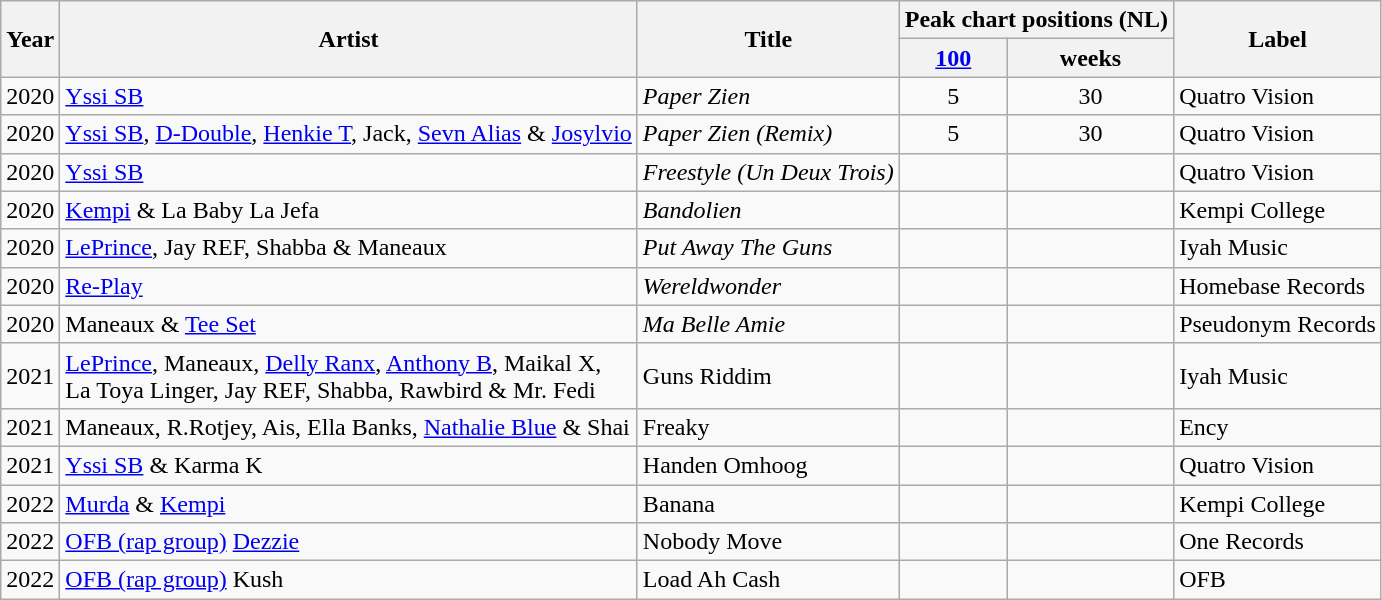<table class="wikitable">
<tr>
<th rowspan="2">Year</th>
<th rowspan="2">Artist</th>
<th rowspan="2">Title</th>
<th colspan="2">Peak chart positions (NL)</th>
<th rowspan="2">Label</th>
</tr>
<tr>
<th><a href='#'>100</a></th>
<th>weeks</th>
</tr>
<tr>
<td>2020</td>
<td><a href='#'>Yssi SB</a></td>
<td><em>Paper Zien</em></td>
<td align="center">5</td>
<td align="center">30</td>
<td>Quatro Vision</td>
</tr>
<tr>
<td>2020</td>
<td><a href='#'>Yssi SB</a>, <a href='#'>D-Double</a>, <a href='#'>Henkie T</a>, Jack, <a href='#'>Sevn Alias</a> & <a href='#'>Josylvio</a></td>
<td><em>Paper Zien (Remix)</em></td>
<td align="center">5</td>
<td align="center">30</td>
<td>Quatro Vision</td>
</tr>
<tr>
<td>2020</td>
<td><a href='#'>Yssi SB</a></td>
<td><em>Freestyle (Un Deux Trois)</em></td>
<td align="center"></td>
<td align="center"></td>
<td>Quatro Vision</td>
</tr>
<tr>
<td>2020</td>
<td><a href='#'>Kempi</a> & La Baby La Jefa</td>
<td><em>Bandolien</em></td>
<td align="center"></td>
<td align="center"></td>
<td>Kempi College</td>
</tr>
<tr>
<td>2020</td>
<td><a href='#'>LePrince</a>, Jay REF, Shabba & Maneaux</td>
<td><em>Put Away The Guns</em></td>
<td align="center"></td>
<td align="center"></td>
<td>Iyah Music</td>
</tr>
<tr>
<td>2020</td>
<td><a href='#'>Re-Play</a></td>
<td><em>Wereldwonder</em></td>
<td align="center"></td>
<td align="center"></td>
<td>Homebase Records</td>
</tr>
<tr>
<td>2020</td>
<td>Maneaux & <a href='#'>Tee Set</a></td>
<td><em>Ma Belle Amie</em></td>
<td align="center"></td>
<td align="center"></td>
<td>Pseudonym Records</td>
</tr>
<tr>
<td>2021</td>
<td><a href='#'>LePrince</a>, Maneaux, <a href='#'>Delly Ranx</a>, <a href='#'>Anthony B</a>, Maikal X,<br>La Toya Linger, Jay REF, Shabba, Rawbird & Mr. Fedi</td>
<td>Guns Riddim</td>
<td></td>
<td></td>
<td>Iyah Music</td>
</tr>
<tr>
<td>2021</td>
<td>Maneaux, R.Rotjey, Ais, Ella Banks, <a href='#'>Nathalie Blue</a> & Shai</td>
<td>Freaky</td>
<td></td>
<td></td>
<td>Ency</td>
</tr>
<tr>
<td>2021</td>
<td><a href='#'>Yssi SB</a> & Karma K</td>
<td>Handen Omhoog</td>
<td></td>
<td></td>
<td>Quatro Vision</td>
</tr>
<tr>
<td>2022</td>
<td><a href='#'>Murda</a> & <a href='#'>Kempi</a></td>
<td>Banana</td>
<td></td>
<td></td>
<td>Kempi College</td>
</tr>
<tr>
<td>2022</td>
<td><a href='#'>OFB (rap group)</a> <a href='#'>Dezzie</a></td>
<td>Nobody Move</td>
<td></td>
<td></td>
<td>One Records</td>
</tr>
<tr>
<td>2022</td>
<td><a href='#'>OFB (rap group)</a> Kush</td>
<td>Load Ah Cash</td>
<td></td>
<td></td>
<td>OFB</td>
</tr>
</table>
